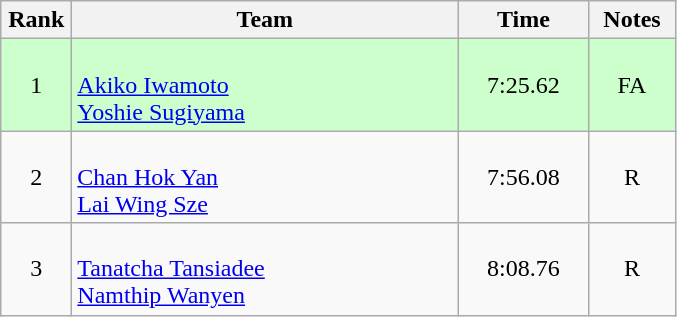<table class=wikitable style="text-align:center">
<tr>
<th width=40>Rank</th>
<th width=250>Team</th>
<th width=80>Time</th>
<th width=50>Notes</th>
</tr>
<tr bgcolor="ccffcc">
<td>1</td>
<td align=left><br><a href='#'>Akiko Iwamoto</a><br><a href='#'>Yoshie Sugiyama</a></td>
<td>7:25.62</td>
<td>FA</td>
</tr>
<tr>
<td>2</td>
<td align=left><br><a href='#'>Chan Hok Yan</a><br><a href='#'>Lai Wing Sze</a></td>
<td>7:56.08</td>
<td>R</td>
</tr>
<tr>
<td>3</td>
<td align=left><br><a href='#'>Tanatcha Tansiadee</a><br><a href='#'>Namthip Wanyen</a></td>
<td>8:08.76</td>
<td>R</td>
</tr>
</table>
